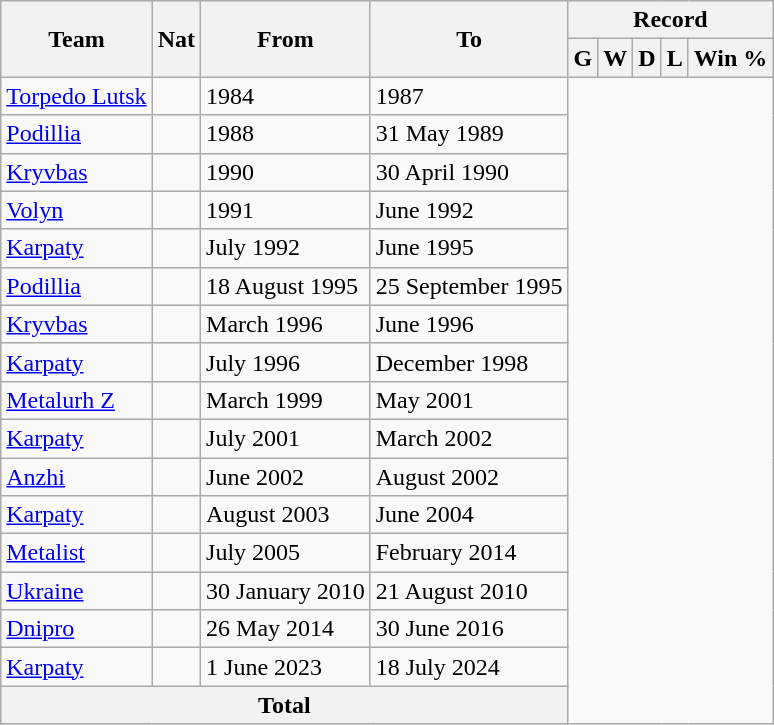<table class=wikitable style="text-align: center">
<tr>
<th rowspan=2>Team</th>
<th rowspan=2>Nat</th>
<th rowspan=2>From</th>
<th rowspan=2>To</th>
<th colspan=9>Record</th>
</tr>
<tr>
<th>G</th>
<th>W</th>
<th>D</th>
<th>L</th>
<th>Win %</th>
</tr>
<tr>
<td align=left><a href='#'>Torpedo Lutsk</a></td>
<td></td>
<td align=left>1984</td>
<td align=left>1987<br></td>
</tr>
<tr>
<td align=left><a href='#'>Podillia</a></td>
<td></td>
<td align=left>1988</td>
<td align=left>31 May 1989<br></td>
</tr>
<tr>
<td align=left><a href='#'>Kryvbas</a></td>
<td></td>
<td align=left>1990</td>
<td align=left>30 April 1990<br></td>
</tr>
<tr>
<td align=left><a href='#'>Volyn</a></td>
<td></td>
<td align=left>1991</td>
<td align=left>June 1992<br></td>
</tr>
<tr>
<td align=left><a href='#'>Karpaty</a></td>
<td></td>
<td align=left>July 1992</td>
<td align=left>June 1995<br></td>
</tr>
<tr>
<td align=left><a href='#'>Podillia</a></td>
<td></td>
<td align=left>18 August 1995</td>
<td align=left>25 September 1995<br></td>
</tr>
<tr>
<td align=left><a href='#'>Kryvbas</a></td>
<td></td>
<td align=left>March 1996</td>
<td align=left>June 1996<br></td>
</tr>
<tr>
<td align=left><a href='#'>Karpaty</a></td>
<td></td>
<td align=left>July 1996</td>
<td align=left>December 1998<br></td>
</tr>
<tr>
<td align=left><a href='#'>Metalurh Z</a></td>
<td></td>
<td align=left>March 1999</td>
<td align=left>May 2001<br></td>
</tr>
<tr>
<td align=left><a href='#'>Karpaty</a></td>
<td></td>
<td align=left>July 2001</td>
<td align=left>March 2002<br></td>
</tr>
<tr>
<td align=left><a href='#'>Anzhi</a></td>
<td></td>
<td align=left>June 2002</td>
<td align=left>August 2002<br></td>
</tr>
<tr>
<td align=left><a href='#'>Karpaty</a></td>
<td></td>
<td align=left>August 2003</td>
<td align=left>June 2004<br></td>
</tr>
<tr>
<td align=left><a href='#'>Metalist</a></td>
<td></td>
<td align=left>July 2005</td>
<td align=left>February 2014<br></td>
</tr>
<tr>
<td align=left><a href='#'>Ukraine</a></td>
<td></td>
<td align=left>30 January 2010</td>
<td align=left>21 August 2010<br></td>
</tr>
<tr>
<td align=left><a href='#'>Dnipro</a></td>
<td></td>
<td align=left>26 May 2014</td>
<td align=left>30 June 2016<br></td>
</tr>
<tr>
<td align=left><a href='#'>Karpaty</a></td>
<td></td>
<td align=left>1 June 2023</td>
<td align=left>18 July 2024<br></td>
</tr>
<tr>
<th colspan=4>Total<br></th>
</tr>
</table>
